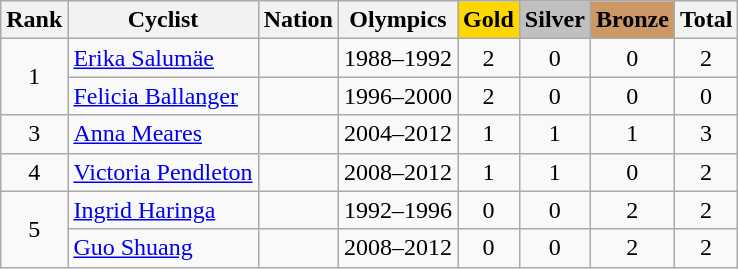<table class="wikitable sortable" style="text-align:center">
<tr>
<th>Rank</th>
<th>Cyclist</th>
<th>Nation</th>
<th>Olympics</th>
<th style="background-color:gold">Gold</th>
<th style="background-color:silver">Silver</th>
<th style="background-color:#cc9966">Bronze</th>
<th>Total</th>
</tr>
<tr>
<td rowspan=2>1</td>
<td align=left data-sort-value="Salumäe, Erika"><a href='#'>Erika Salumäe</a></td>
<td align=left><br></td>
<td>1988–1992</td>
<td>2</td>
<td>0</td>
<td>0</td>
<td>2</td>
</tr>
<tr>
<td align=left data-sort-value="Ballanger, Felicia"><a href='#'>Felicia Ballanger</a></td>
<td align=left></td>
<td>1996–2000</td>
<td>2</td>
<td>0</td>
<td>0</td>
<td>0</td>
</tr>
<tr>
<td>3</td>
<td align=left data-sort-value="Meares, Anna"><a href='#'>Anna Meares</a></td>
<td align=left></td>
<td>2004–2012</td>
<td>1</td>
<td>1</td>
<td>1</td>
<td>3</td>
</tr>
<tr>
<td>4</td>
<td align=left data-sort-value="Pendleton, Victoria"><a href='#'>Victoria Pendleton</a></td>
<td align=left></td>
<td>2008–2012</td>
<td>1</td>
<td>1</td>
<td>0</td>
<td>2</td>
</tr>
<tr>
<td rowspan=2>5</td>
<td align=left data-sort-value="Haringa, Ingrid"><a href='#'>Ingrid Haringa</a></td>
<td align=left></td>
<td>1992–1996</td>
<td>0</td>
<td>0</td>
<td>2</td>
<td>2</td>
</tr>
<tr>
<td align=left><a href='#'>Guo Shuang</a></td>
<td align=left></td>
<td>2008–2012</td>
<td>0</td>
<td>0</td>
<td>2</td>
<td>2</td>
</tr>
</table>
